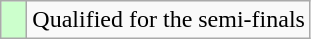<table class="wikitable">
<tr>
<td width=10px bgcolor="#ccffcc"></td>
<td>Qualified for the semi-finals</td>
</tr>
</table>
